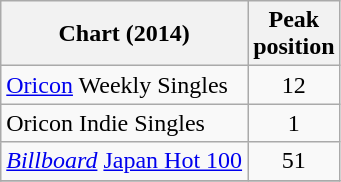<table class="wikitable sortable">
<tr>
<th>Chart (2014)</th>
<th>Peak<br>position</th>
</tr>
<tr>
<td><a href='#'>Oricon</a> Weekly Singles</td>
<td align="center">12</td>
</tr>
<tr>
<td>Oricon Indie Singles</td>
<td align="center">1</td>
</tr>
<tr>
<td><em><a href='#'>Billboard</a></em> <a href='#'>Japan Hot 100</a></td>
<td align="center">51</td>
</tr>
<tr>
</tr>
</table>
